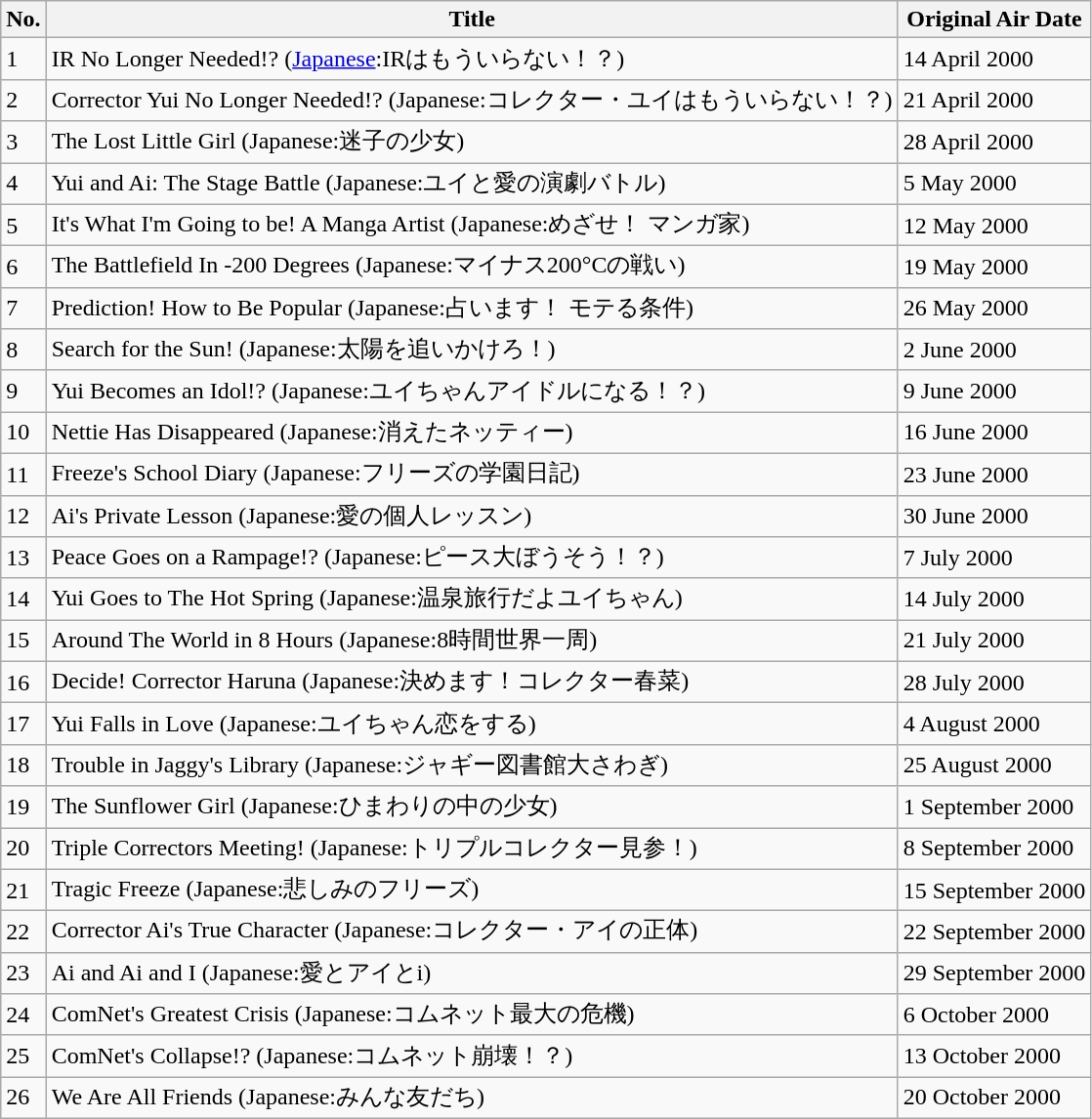<table class="wikitable">
<tr>
<th>No.</th>
<th>Title</th>
<th>Original Air Date</th>
</tr>
<tr>
<td>1</td>
<td>IR No Longer Needed!? (<a href='#'>Japanese</a>:IRはもういらない！？)</td>
<td>14 April 2000</td>
</tr>
<tr>
<td>2</td>
<td>Corrector Yui No Longer Needed!? (Japanese:コレクター・ユイはもういらない！？)</td>
<td>21 April 2000</td>
</tr>
<tr>
<td>3</td>
<td>The Lost Little Girl (Japanese:迷子の少女)</td>
<td>28 April 2000</td>
</tr>
<tr>
<td>4</td>
<td>Yui and Ai: The Stage Battle (Japanese:ユイと愛の演劇バトル)</td>
<td>5 May 2000</td>
</tr>
<tr>
<td>5</td>
<td>It's What I'm Going to be! A Manga Artist (Japanese:めざせ！ マンガ家)</td>
<td>12 May 2000</td>
</tr>
<tr>
<td>6</td>
<td>The Battlefield In -200 Degrees (Japanese:マイナス200°Cの戦い)</td>
<td>19 May 2000</td>
</tr>
<tr>
<td>7</td>
<td>Prediction! How to Be Popular (Japanese:占います！ モテる条件)</td>
<td>26 May 2000</td>
</tr>
<tr>
<td>8</td>
<td>Search for the Sun! (Japanese:太陽を追いかけろ！)</td>
<td>2 June 2000</td>
</tr>
<tr>
<td>9</td>
<td>Yui Becomes an Idol!? (Japanese:ユイちゃんアイドルになる！？)</td>
<td>9 June 2000</td>
</tr>
<tr>
<td>10</td>
<td>Nettie Has Disappeared (Japanese:消えたネッティー)</td>
<td>16 June 2000</td>
</tr>
<tr>
<td>11</td>
<td>Freeze's School Diary (Japanese:フリーズの学園日記)</td>
<td>23 June 2000</td>
</tr>
<tr>
<td>12</td>
<td>Ai's Private Lesson (Japanese:愛の個人レッスン)</td>
<td>30 June 2000</td>
</tr>
<tr>
<td>13</td>
<td>Peace Goes on a Rampage!? (Japanese:ピース大ぼうそう！？)</td>
<td>7 July 2000</td>
</tr>
<tr>
<td>14</td>
<td>Yui Goes to The Hot Spring (Japanese:温泉旅行だよユイちゃん)</td>
<td>14 July 2000</td>
</tr>
<tr>
<td>15</td>
<td>Around The World in 8 Hours (Japanese:8時間世界一周)</td>
<td>21 July 2000</td>
</tr>
<tr>
<td>16</td>
<td>Decide! Corrector Haruna (Japanese:決めます！コレクター春菜)</td>
<td>28 July 2000</td>
</tr>
<tr>
<td>17</td>
<td>Yui Falls in Love (Japanese:ユイちゃん恋をする)</td>
<td>4 August 2000</td>
</tr>
<tr>
<td>18</td>
<td>Trouble in Jaggy's Library (Japanese:ジャギー図書館大さわぎ)</td>
<td>25 August 2000</td>
</tr>
<tr>
<td>19</td>
<td>The Sunflower Girl (Japanese:ひまわりの中の少女)</td>
<td>1 September 2000</td>
</tr>
<tr>
<td>20</td>
<td>Triple Correctors Meeting! (Japanese:トリプルコレクター見参！)</td>
<td>8 September 2000</td>
</tr>
<tr>
<td>21</td>
<td>Tragic Freeze (Japanese:悲しみのフリーズ)</td>
<td>15 September 2000</td>
</tr>
<tr>
<td>22</td>
<td>Corrector Ai's True Character (Japanese:コレクター・アイの正体)</td>
<td>22 September 2000</td>
</tr>
<tr>
<td>23</td>
<td>Ai and Ai and I (Japanese:愛とアイとi)</td>
<td>29 September 2000</td>
</tr>
<tr>
<td>24</td>
<td>ComNet's Greatest Crisis (Japanese:コムネット最大の危機)</td>
<td>6 October 2000</td>
</tr>
<tr>
<td>25</td>
<td>ComNet's Collapse!? (Japanese:コムネット崩壊！？)</td>
<td>13 October 2000</td>
</tr>
<tr>
<td>26</td>
<td>We Are All Friends (Japanese:みんな友だち)</td>
<td>20 October 2000</td>
</tr>
</table>
